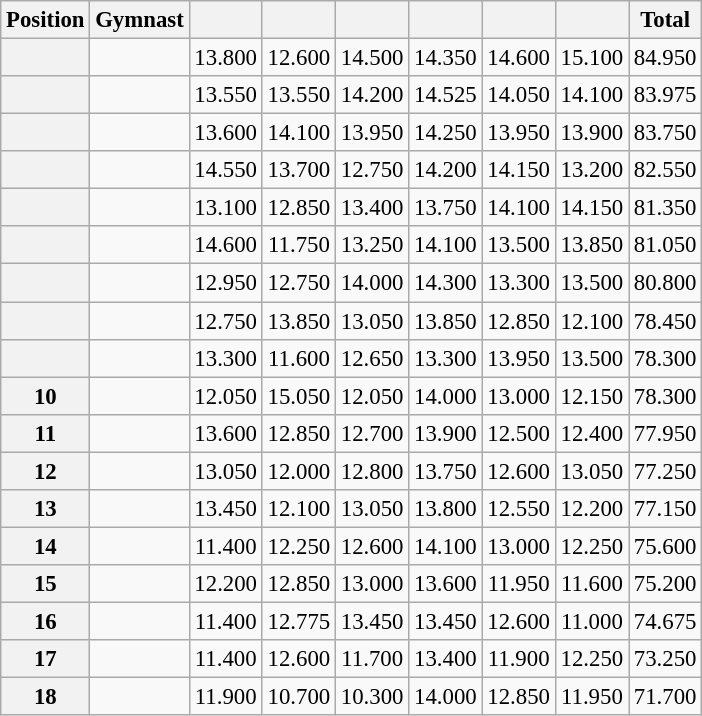<table class="wikitable sortable" style="text-align:center; font-size:95%">
<tr>
<th scope=col>Position</th>
<th scope=col>Gymnast</th>
<th scope=col></th>
<th scope=col></th>
<th scope=col></th>
<th scope=col></th>
<th scope=col></th>
<th scope=col></th>
<th scope=col>Total</th>
</tr>
<tr>
<th scope=row></th>
<td align=left></td>
<td>13.800</td>
<td>12.600</td>
<td>14.500</td>
<td>14.350</td>
<td>14.600</td>
<td>15.100</td>
<td>84.950</td>
</tr>
<tr>
<th scope=row></th>
<td align=left></td>
<td>13.550</td>
<td>13.550</td>
<td>14.200</td>
<td>14.525</td>
<td>14.050</td>
<td>14.100</td>
<td>83.975</td>
</tr>
<tr>
<th scope=row></th>
<td align=left></td>
<td>13.600</td>
<td>14.100</td>
<td>13.950</td>
<td>14.250</td>
<td>13.950</td>
<td>13.900</td>
<td>83.750</td>
</tr>
<tr>
<th scope=row></th>
<td align=left></td>
<td>14.550</td>
<td>13.700</td>
<td>12.750</td>
<td>14.200</td>
<td>14.150</td>
<td>13.200</td>
<td>82.550</td>
</tr>
<tr>
<th scope=row></th>
<td align=left></td>
<td>13.100</td>
<td>12.850</td>
<td>13.400</td>
<td>13.750</td>
<td>14.100</td>
<td>14.150</td>
<td>81.350</td>
</tr>
<tr>
<th scope=row></th>
<td align=left></td>
<td>14.600</td>
<td>11.750</td>
<td>13.250</td>
<td>14.100</td>
<td>13.500</td>
<td>13.850</td>
<td>81.050</td>
</tr>
<tr>
<th scope=row></th>
<td align=left></td>
<td>12.950</td>
<td>12.750</td>
<td>14.000</td>
<td>14.300</td>
<td>13.300</td>
<td>13.500</td>
<td>80.800</td>
</tr>
<tr>
<th scope=row></th>
<td align=left></td>
<td>12.750</td>
<td>13.850</td>
<td>13.050</td>
<td>13.850</td>
<td>12.850</td>
<td>12.100</td>
<td>78.450</td>
</tr>
<tr>
<th scope=row></th>
<td align=left></td>
<td>13.300</td>
<td>11.600</td>
<td>12.650</td>
<td>13.300</td>
<td>13.950</td>
<td>13.500</td>
<td>78.300</td>
</tr>
<tr>
<th scope=row>10</th>
<td align=left></td>
<td>12.050</td>
<td>15.050</td>
<td>12.050</td>
<td>14.000</td>
<td>13.000</td>
<td>12.150</td>
<td>78.300</td>
</tr>
<tr>
<th scope=row>11</th>
<td align=left></td>
<td>13.600</td>
<td>12.850</td>
<td>12.700</td>
<td>13.900</td>
<td>12.500</td>
<td>12.400</td>
<td>77.950</td>
</tr>
<tr>
<th scope=row>12</th>
<td align=left></td>
<td>13.050</td>
<td>12.000</td>
<td>12.800</td>
<td>13.750</td>
<td>12.600</td>
<td>13.050</td>
<td>77.250</td>
</tr>
<tr>
<th scope=row>13</th>
<td align=left></td>
<td>13.450</td>
<td>12.100</td>
<td>13.050</td>
<td>13.800</td>
<td>12.550</td>
<td>12.200</td>
<td>77.150</td>
</tr>
<tr>
<th scope=row>14</th>
<td align=left></td>
<td>11.400</td>
<td>12.250</td>
<td>12.600</td>
<td>14.100</td>
<td>13.000</td>
<td>12.250</td>
<td>75.600</td>
</tr>
<tr>
<th scope=row>15</th>
<td align=left></td>
<td>12.200</td>
<td>12.850</td>
<td>13.000</td>
<td>13.600</td>
<td>11.950</td>
<td>11.600</td>
<td>75.200</td>
</tr>
<tr>
<th scope=row>16</th>
<td align=left></td>
<td>11.400</td>
<td>12.775</td>
<td>13.450</td>
<td>13.450</td>
<td>12.600</td>
<td>11.000</td>
<td>74.675</td>
</tr>
<tr>
<th scope=row>17</th>
<td align=left></td>
<td>11.400</td>
<td>12.600</td>
<td>11.700</td>
<td>13.400</td>
<td>11.900</td>
<td>12.250</td>
<td>73.250</td>
</tr>
<tr>
<th scope=row>18</th>
<td align=left></td>
<td>11.900</td>
<td>10.700</td>
<td>10.300</td>
<td>14.000</td>
<td>12.850</td>
<td>11.950</td>
<td>71.700</td>
</tr>
</table>
